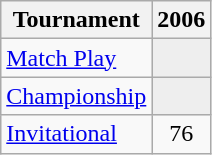<table class="wikitable" style="text-align:center;">
<tr>
<th>Tournament</th>
<th>2006</th>
</tr>
<tr>
<td align="left"><a href='#'>Match Play</a></td>
<td style="background:#eeeeee;"></td>
</tr>
<tr>
<td align="left"><a href='#'>Championship</a></td>
<td style="background:#eeeeee;"></td>
</tr>
<tr>
<td align="left"><a href='#'>Invitational</a></td>
<td>76</td>
</tr>
</table>
